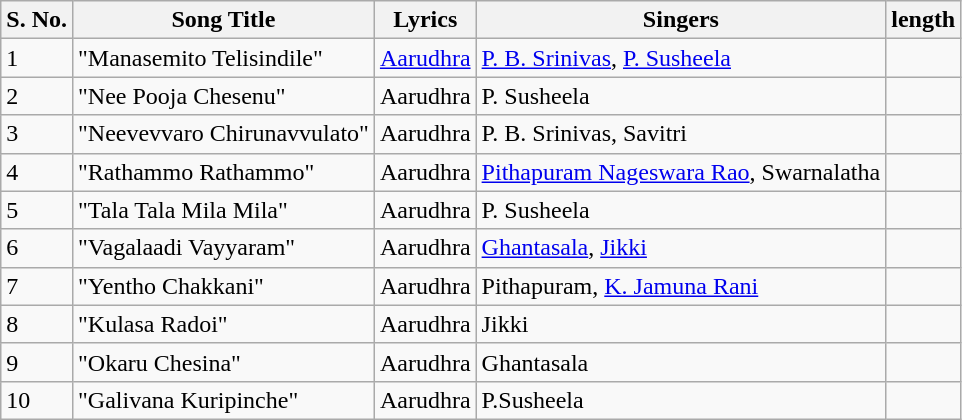<table class="wikitable">
<tr>
<th>S. No.</th>
<th>Song Title</th>
<th>Lyrics</th>
<th>Singers</th>
<th>length</th>
</tr>
<tr>
<td>1</td>
<td>"Manasemito Telisindile"</td>
<td><a href='#'>Aarudhra</a></td>
<td><a href='#'>P. B. Srinivas</a>, <a href='#'>P. Susheela</a></td>
<td></td>
</tr>
<tr>
<td>2</td>
<td>"Nee Pooja Chesenu"</td>
<td>Aarudhra</td>
<td>P. Susheela</td>
<td></td>
</tr>
<tr>
<td>3</td>
<td>"Neevevvaro Chirunavvulato"</td>
<td>Aarudhra</td>
<td>P. B. Srinivas, Savitri</td>
<td></td>
</tr>
<tr>
<td>4</td>
<td>"Rathammo Rathammo"</td>
<td>Aarudhra</td>
<td><a href='#'>Pithapuram Nageswara Rao</a>, Swarnalatha</td>
<td></td>
</tr>
<tr>
<td>5</td>
<td>"Tala Tala Mila Mila"</td>
<td>Aarudhra</td>
<td>P. Susheela</td>
<td></td>
</tr>
<tr>
<td>6</td>
<td>"Vagalaadi Vayyaram"</td>
<td>Aarudhra</td>
<td><a href='#'>Ghantasala</a>, <a href='#'>Jikki</a></td>
<td></td>
</tr>
<tr>
<td>7</td>
<td>"Yentho Chakkani"</td>
<td>Aarudhra</td>
<td>Pithapuram, <a href='#'>K. Jamuna Rani</a></td>
<td></td>
</tr>
<tr>
<td>8</td>
<td>"Kulasa Radoi"</td>
<td>Aarudhra</td>
<td>Jikki</td>
<td></td>
</tr>
<tr>
<td>9</td>
<td>"Okaru Chesina"</td>
<td>Aarudhra</td>
<td>Ghantasala</td>
<td></td>
</tr>
<tr>
<td>10</td>
<td>"Galivana Kuripinche"</td>
<td>Aarudhra</td>
<td>P.Susheela</td>
<td></td>
</tr>
</table>
